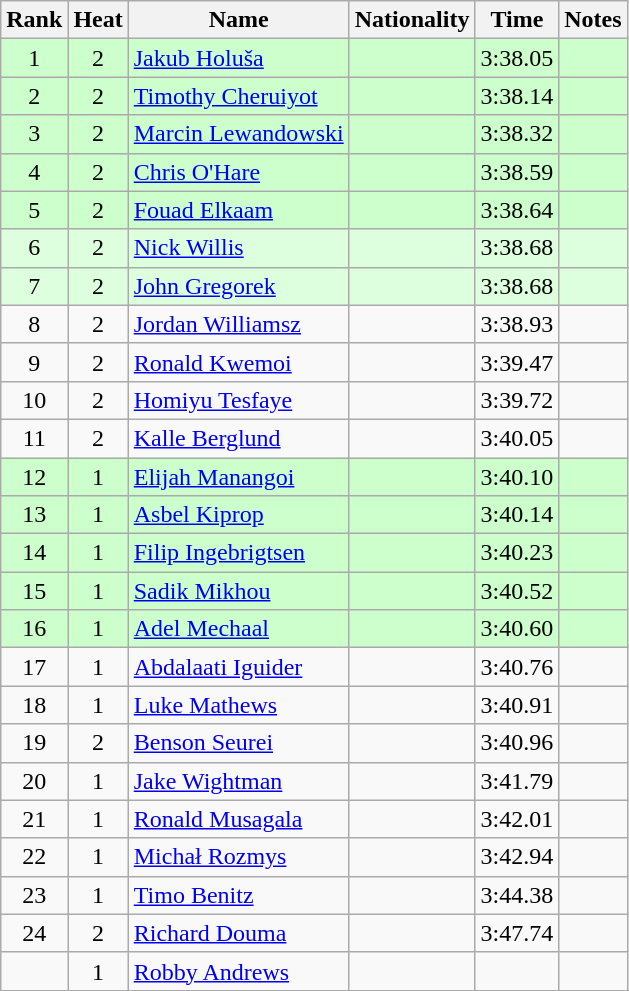<table class="wikitable sortable" style="text-align:center">
<tr>
<th>Rank</th>
<th>Heat</th>
<th>Name</th>
<th>Nationality</th>
<th>Time</th>
<th>Notes</th>
</tr>
<tr bgcolor=ccffcc>
<td>1</td>
<td>2</td>
<td style="text-align:left;"><a href='#'>Jakub Holuša</a></td>
<td style="text-align:left;"></td>
<td>3:38.05</td>
<td></td>
</tr>
<tr bgcolor=ccffcc>
<td>2</td>
<td>2</td>
<td style="text-align:left;"><a href='#'>Timothy Cheruiyot</a></td>
<td style="text-align:left;"></td>
<td>3:38.14</td>
<td></td>
</tr>
<tr bgcolor=ccffcc>
<td>3</td>
<td>2</td>
<td style="text-align:left;"><a href='#'>Marcin Lewandowski</a></td>
<td style="text-align:left;"></td>
<td>3:38.32</td>
<td></td>
</tr>
<tr bgcolor=ccffcc>
<td>4</td>
<td>2</td>
<td style="text-align:left;"><a href='#'>Chris O'Hare</a></td>
<td style="text-align:left;"></td>
<td>3:38.59</td>
<td></td>
</tr>
<tr bgcolor=ccffcc>
<td>5</td>
<td>2</td>
<td style="text-align:left;"><a href='#'>Fouad Elkaam</a></td>
<td style="text-align:left;"></td>
<td>3:38.64</td>
<td></td>
</tr>
<tr bgcolor=ddffdd>
<td>6</td>
<td>2</td>
<td style="text-align:left;"><a href='#'>Nick Willis</a></td>
<td style="text-align:left;"></td>
<td>3:38.68</td>
<td></td>
</tr>
<tr bgcolor=ddffdd>
<td>7</td>
<td>2</td>
<td style="text-align:left;"><a href='#'>John Gregorek</a></td>
<td style="text-align:left;"></td>
<td>3:38.68</td>
<td></td>
</tr>
<tr>
<td>8</td>
<td>2</td>
<td style="text-align:left;"><a href='#'>Jordan Williamsz</a></td>
<td style="text-align:left;"></td>
<td>3:38.93</td>
<td></td>
</tr>
<tr>
<td>9</td>
<td>2</td>
<td style="text-align:left;"><a href='#'>Ronald Kwemoi</a></td>
<td style="text-align:left;"></td>
<td>3:39.47</td>
<td></td>
</tr>
<tr>
<td>10</td>
<td>2</td>
<td style="text-align:left;"><a href='#'>Homiyu Tesfaye</a></td>
<td style="text-align:left;"></td>
<td>3:39.72</td>
<td></td>
</tr>
<tr>
<td>11</td>
<td>2</td>
<td style="text-align:left;"><a href='#'>Kalle Berglund</a></td>
<td style="text-align:left;"></td>
<td>3:40.05</td>
<td></td>
</tr>
<tr bgcolor=ccffcc>
<td>12</td>
<td>1</td>
<td style="text-align:left;"><a href='#'>Elijah Manangoi</a></td>
<td style="text-align:left;"></td>
<td>3:40.10</td>
<td></td>
</tr>
<tr bgcolor=ccffcc>
<td>13</td>
<td>1</td>
<td style="text-align:left;"><a href='#'>Asbel Kiprop</a></td>
<td style="text-align:left;"></td>
<td>3:40.14</td>
<td></td>
</tr>
<tr bgcolor=ccffcc>
<td>14</td>
<td>1</td>
<td style="text-align:left;"><a href='#'>Filip Ingebrigtsen</a></td>
<td style="text-align:left;"></td>
<td>3:40.23</td>
<td></td>
</tr>
<tr bgcolor=ccffcc>
<td>15</td>
<td>1</td>
<td style="text-align:left;"><a href='#'>Sadik Mikhou</a></td>
<td style="text-align:left;"></td>
<td>3:40.52</td>
<td></td>
</tr>
<tr bgcolor=ccffcc>
<td>16</td>
<td>1</td>
<td style="text-align:left;"><a href='#'>Adel Mechaal</a></td>
<td style="text-align:left;"></td>
<td>3:40.60</td>
<td></td>
</tr>
<tr>
<td>17</td>
<td>1</td>
<td style="text-align:left;"><a href='#'>Abdalaati Iguider</a></td>
<td style="text-align:left;"></td>
<td>3:40.76</td>
<td></td>
</tr>
<tr>
<td>18</td>
<td>1</td>
<td style="text-align:left;"><a href='#'>Luke Mathews</a></td>
<td style="text-align:left;"></td>
<td>3:40.91</td>
<td></td>
</tr>
<tr>
<td>19</td>
<td>2</td>
<td style="text-align:left;"><a href='#'>Benson Seurei</a></td>
<td style="text-align:left;"></td>
<td>3:40.96</td>
<td></td>
</tr>
<tr>
<td>20</td>
<td>1</td>
<td style="text-align:left;"><a href='#'>Jake Wightman</a></td>
<td style="text-align:left;"></td>
<td>3:41.79</td>
<td></td>
</tr>
<tr>
<td>21</td>
<td>1</td>
<td style="text-align:left;"><a href='#'>Ronald Musagala</a></td>
<td style="text-align:left;"></td>
<td>3:42.01</td>
<td></td>
</tr>
<tr>
<td>22</td>
<td>1</td>
<td style="text-align:left;"><a href='#'>Michał Rozmys</a></td>
<td style="text-align:left;"></td>
<td>3:42.94</td>
<td></td>
</tr>
<tr>
<td>23</td>
<td>1</td>
<td style="text-align:left;"><a href='#'>Timo Benitz</a></td>
<td style="text-align:left;"></td>
<td>3:44.38</td>
<td></td>
</tr>
<tr>
<td>24</td>
<td>2</td>
<td style="text-align:left;"><a href='#'>Richard Douma</a></td>
<td style="text-align:left;"></td>
<td>3:47.74</td>
<td></td>
</tr>
<tr>
<td></td>
<td>1</td>
<td style="text-align:left;"><a href='#'>Robby Andrews</a></td>
<td style="text-align:left;"></td>
<td></td>
<td></td>
</tr>
<tr>
</tr>
</table>
